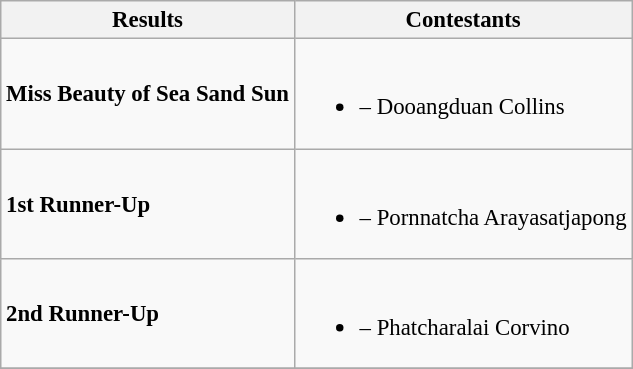<table class="wikitable" style="font-size: 95%;">
<tr>
<th>Results</th>
<th>Contestants</th>
</tr>
<tr>
<td><strong>Miss Beauty of Sea Sand Sun</strong></td>
<td><br><ul><li><strong></strong> – Dooangduan Collins</li></ul></td>
</tr>
<tr>
<td><strong>1st Runner-Up</strong></td>
<td><br><ul><li><strong></strong> – Pornnatcha Arayasatjapong</li></ul></td>
</tr>
<tr>
<td><strong>2nd Runner-Up</strong></td>
<td><br><ul><li><strong></strong> – Phatcharalai Corvino</li></ul></td>
</tr>
<tr>
</tr>
</table>
